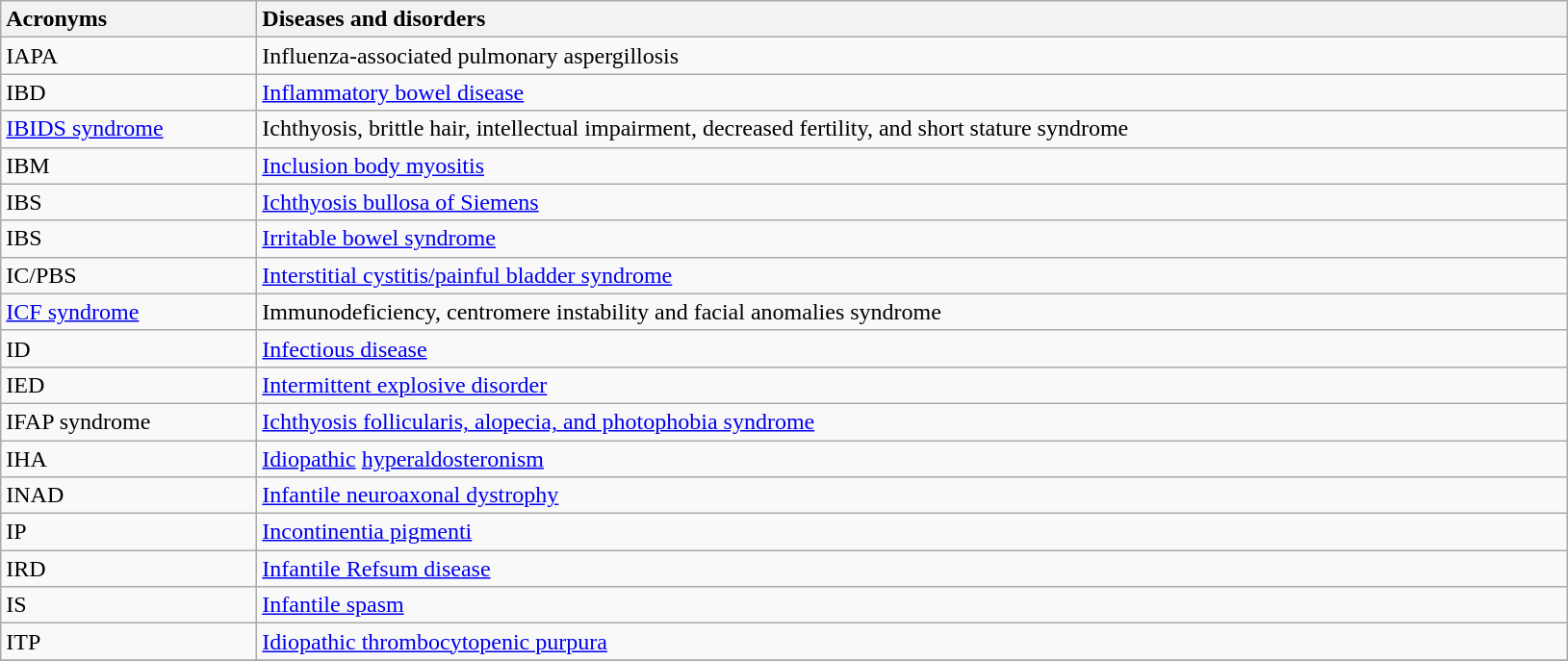<table class="wikitable sortable">
<tr>
<th width=170px style=text-align:left>Acronyms</th>
<th width=900px style=text-align:left>Diseases and disorders</th>
</tr>
<tr>
<td>IAPA</td>
<td>Influenza-associated pulmonary aspergillosis</td>
</tr>
<tr>
<td>IBD</td>
<td><a href='#'>Inflammatory bowel disease</a></td>
</tr>
<tr>
<td><a href='#'>IBIDS syndrome</a></td>
<td>Ichthyosis, brittle hair, intellectual impairment, decreased fertility, and short stature syndrome</td>
</tr>
<tr>
<td>IBM</td>
<td><a href='#'>Inclusion body myositis</a></td>
</tr>
<tr>
<td>IBS</td>
<td><a href='#'>Ichthyosis bullosa of Siemens</a></td>
</tr>
<tr>
<td>IBS</td>
<td><a href='#'>Irritable bowel syndrome</a></td>
</tr>
<tr>
<td>IC/PBS</td>
<td><a href='#'>Interstitial cystitis/painful bladder syndrome</a></td>
</tr>
<tr>
<td><a href='#'>ICF syndrome</a></td>
<td>Immunodeficiency, centromere instability and facial anomalies syndrome</td>
</tr>
<tr>
<td>ID</td>
<td><a href='#'>Infectious disease</a></td>
</tr>
<tr>
<td>IED</td>
<td><a href='#'>Intermittent explosive disorder</a></td>
</tr>
<tr>
<td>IFAP syndrome</td>
<td><a href='#'>Ichthyosis follicularis, alopecia, and photophobia syndrome</a></td>
</tr>
<tr>
<td>IHA</td>
<td><a href='#'>Idiopathic</a> <a href='#'>hyperaldosteronism</a></td>
</tr>
<tr>
<td>INAD</td>
<td><a href='#'>Infantile neuroaxonal dystrophy</a></td>
</tr>
<tr>
<td>IP</td>
<td><a href='#'>Incontinentia pigmenti</a></td>
</tr>
<tr>
<td>IRD</td>
<td><a href='#'>Infantile Refsum disease</a></td>
</tr>
<tr>
<td>IS</td>
<td><a href='#'>Infantile spasm</a></td>
</tr>
<tr>
<td>ITP</td>
<td><a href='#'>Idiopathic thrombocytopenic purpura</a></td>
</tr>
<tr>
</tr>
</table>
